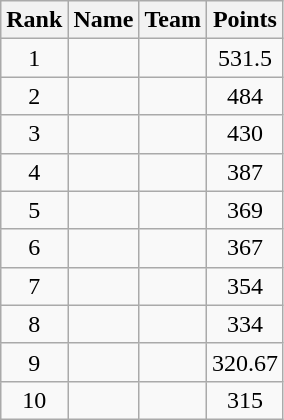<table class="wikitable sortable">
<tr>
<th>Rank</th>
<th>Name</th>
<th>Team</th>
<th>Points</th>
</tr>
<tr>
<td align=center>1</td>
<td></td>
<td></td>
<td align=center>531.5</td>
</tr>
<tr>
<td align=center>2</td>
<td></td>
<td></td>
<td align=center>484</td>
</tr>
<tr>
<td align=center>3</td>
<td></td>
<td></td>
<td align=center>430</td>
</tr>
<tr>
<td align=center>4</td>
<td></td>
<td></td>
<td align=center>387</td>
</tr>
<tr>
<td align=center>5</td>
<td></td>
<td></td>
<td align=center>369</td>
</tr>
<tr>
<td align=center>6</td>
<td></td>
<td></td>
<td align=center>367</td>
</tr>
<tr>
<td align=center>7</td>
<td></td>
<td></td>
<td align=center>354</td>
</tr>
<tr>
<td align=center>8</td>
<td></td>
<td></td>
<td align=center>334</td>
</tr>
<tr>
<td align=center>9</td>
<td></td>
<td></td>
<td align=center>320.67</td>
</tr>
<tr>
<td align=center>10</td>
<td></td>
<td></td>
<td align=center>315</td>
</tr>
</table>
